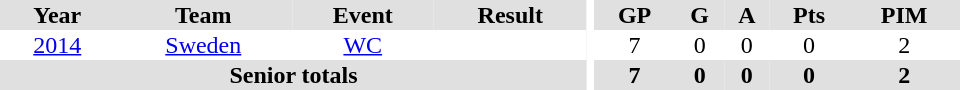<table border="0" cellpadding="1" cellspacing="0" ID="Table3" style="text-align:center; width:40em">
<tr ALIGN="center" bgcolor="#e0e0e0">
<th>Year</th>
<th>Team</th>
<th>Event</th>
<th>Result</th>
<th rowspan="99" bgcolor="#ffffff"></th>
<th>GP</th>
<th>G</th>
<th>A</th>
<th>Pts</th>
<th>PIM</th>
</tr>
<tr>
<td><a href='#'>2014</a></td>
<td><a href='#'>Sweden</a></td>
<td><a href='#'>WC</a></td>
<td></td>
<td>7</td>
<td>0</td>
<td>0</td>
<td>0</td>
<td>2</td>
</tr>
<tr bgcolor="#e0e0e0">
<th colspan=4>Senior totals</th>
<th>7</th>
<th>0</th>
<th>0</th>
<th>0</th>
<th>2</th>
</tr>
</table>
